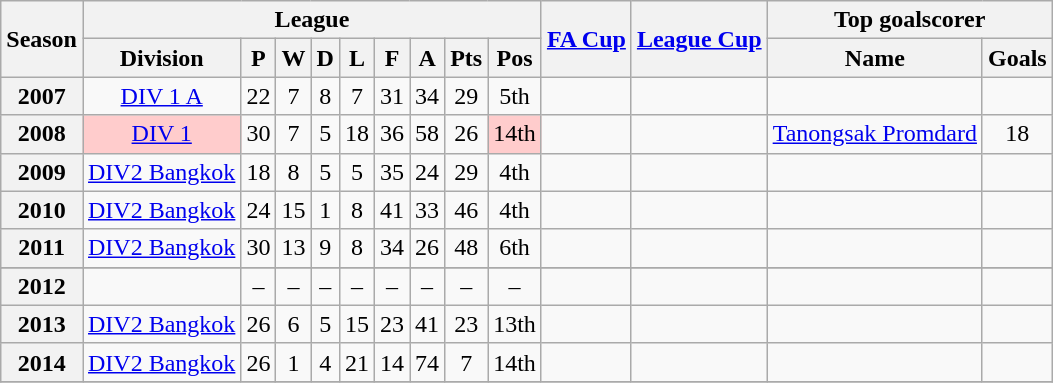<table class="wikitable" style="text-align: center">
<tr>
<th rowspan=2>Season</th>
<th colspan=9>League</th>
<th rowspan=2><a href='#'>FA Cup</a></th>
<th rowspan=2><a href='#'>League Cup</a></th>
<th colspan=2>Top goalscorer</th>
</tr>
<tr>
<th>Division</th>
<th>P</th>
<th>W</th>
<th>D</th>
<th>L</th>
<th>F</th>
<th>A</th>
<th>Pts</th>
<th>Pos</th>
<th>Name</th>
<th>Goals</th>
</tr>
<tr>
<th>2007</th>
<td><a href='#'>DIV 1 A</a></td>
<td>22</td>
<td>7</td>
<td>8</td>
<td>7</td>
<td>31</td>
<td>34</td>
<td>29</td>
<td>5th</td>
<td></td>
<td></td>
<td></td>
<td></td>
</tr>
<tr>
<th>2008</th>
<td bgcolor="#FFCCCC"><a href='#'>DIV 1</a></td>
<td>30</td>
<td>7</td>
<td>5</td>
<td>18</td>
<td>36</td>
<td>58</td>
<td>26</td>
<td bgcolor="#FFCCCC">14th</td>
<td></td>
<td></td>
<td><a href='#'>Tanongsak Promdard</a></td>
<td>18</td>
</tr>
<tr>
<th>2009</th>
<td><a href='#'>DIV2 Bangkok</a></td>
<td>18</td>
<td>8</td>
<td>5</td>
<td>5</td>
<td>35</td>
<td>24</td>
<td>29</td>
<td>4th</td>
<td></td>
<td></td>
<td></td>
<td></td>
</tr>
<tr>
<th>2010</th>
<td><a href='#'>DIV2 Bangkok</a></td>
<td>24</td>
<td>15</td>
<td>1</td>
<td>8</td>
<td>41</td>
<td>33</td>
<td>46</td>
<td>4th</td>
<td></td>
<td></td>
<td></td>
<td></td>
</tr>
<tr>
<th>2011</th>
<td><a href='#'>DIV2 Bangkok</a></td>
<td>30</td>
<td>13</td>
<td>9</td>
<td>8</td>
<td>34</td>
<td>26</td>
<td>48</td>
<td>6th</td>
<td></td>
<td></td>
<td></td>
<td></td>
</tr>
<tr>
</tr>
<tr>
<th>2012</th>
<td><strong></strong></td>
<td>–</td>
<td>–</td>
<td>–</td>
<td>–</td>
<td>–</td>
<td>–</td>
<td>–</td>
<td>–</td>
<td></td>
<td></td>
<td></td>
<td></td>
</tr>
<tr>
<th>2013</th>
<td><a href='#'>DIV2 Bangkok</a></td>
<td>26</td>
<td>6</td>
<td>5</td>
<td>15</td>
<td>23</td>
<td>41</td>
<td>23</td>
<td>13th</td>
<td></td>
<td></td>
<td></td>
<td></td>
</tr>
<tr>
<th>2014</th>
<td><a href='#'>DIV2 Bangkok</a></td>
<td>26</td>
<td>1</td>
<td>4</td>
<td>21</td>
<td>14</td>
<td>74</td>
<td>7</td>
<td>14th</td>
<td></td>
<td></td>
<td></td>
<td></td>
</tr>
<tr>
</tr>
</table>
